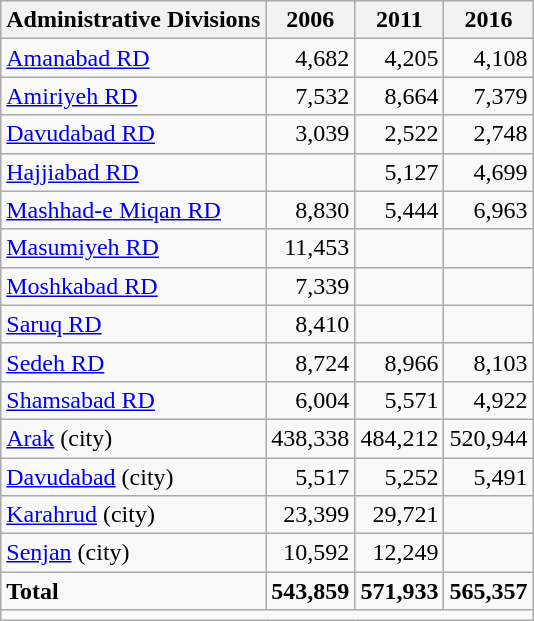<table class="wikitable">
<tr>
<th>Administrative Divisions</th>
<th>2006</th>
<th>2011</th>
<th>2016</th>
</tr>
<tr>
<td><a href='#'>Amanabad RD</a></td>
<td style="text-align: right;">4,682</td>
<td style="text-align: right;">4,205</td>
<td style="text-align: right;">4,108</td>
</tr>
<tr>
<td><a href='#'>Amiriyeh RD</a></td>
<td style="text-align: right;">7,532</td>
<td style="text-align: right;">8,664</td>
<td style="text-align: right;">7,379</td>
</tr>
<tr>
<td><a href='#'>Davudabad RD</a></td>
<td style="text-align: right;">3,039</td>
<td style="text-align: right;">2,522</td>
<td style="text-align: right;">2,748</td>
</tr>
<tr>
<td><a href='#'>Hajjiabad RD</a></td>
<td style="text-align: right;"></td>
<td style="text-align: right;">5,127</td>
<td style="text-align: right;">4,699</td>
</tr>
<tr>
<td><a href='#'>Mashhad-e Miqan RD</a></td>
<td style="text-align: right;">8,830</td>
<td style="text-align: right;">5,444</td>
<td style="text-align: right;">6,963</td>
</tr>
<tr>
<td><a href='#'>Masumiyeh RD</a></td>
<td style="text-align: right;">11,453</td>
<td style="text-align: right;"></td>
<td style="text-align: right;"></td>
</tr>
<tr>
<td><a href='#'>Moshkabad RD</a></td>
<td style="text-align: right;">7,339</td>
<td style="text-align: right;"></td>
<td style="text-align: right;"></td>
</tr>
<tr>
<td><a href='#'>Saruq RD</a></td>
<td style="text-align: right;">8,410</td>
<td style="text-align: right;"></td>
<td style="text-align: right;"></td>
</tr>
<tr>
<td><a href='#'>Sedeh RD</a></td>
<td style="text-align: right;">8,724</td>
<td style="text-align: right;">8,966</td>
<td style="text-align: right;">8,103</td>
</tr>
<tr>
<td><a href='#'>Shamsabad RD</a></td>
<td style="text-align: right;">6,004</td>
<td style="text-align: right;">5,571</td>
<td style="text-align: right;">4,922</td>
</tr>
<tr>
<td><a href='#'>Arak</a> (city)</td>
<td style="text-align: right;">438,338</td>
<td style="text-align: right;">484,212</td>
<td style="text-align: right;">520,944</td>
</tr>
<tr>
<td><a href='#'>Davudabad</a> (city)</td>
<td style="text-align: right;">5,517</td>
<td style="text-align: right;">5,252</td>
<td style="text-align: right;">5,491</td>
</tr>
<tr>
<td><a href='#'>Karahrud</a> (city)</td>
<td style="text-align: right;">23,399</td>
<td style="text-align: right;">29,721</td>
<td style="text-align: right;"></td>
</tr>
<tr>
<td><a href='#'>Senjan</a> (city)</td>
<td style="text-align: right;">10,592</td>
<td style="text-align: right;">12,249</td>
<td style="text-align: right;"></td>
</tr>
<tr>
<td><strong>Total</strong></td>
<td style="text-align: right;"><strong>543,859</strong></td>
<td style="text-align: right;"><strong>571,933</strong></td>
<td style="text-align: right;"><strong>565,357</strong></td>
</tr>
<tr>
<td colspan=4></td>
</tr>
</table>
